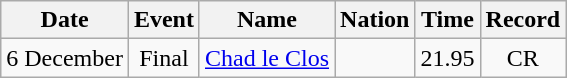<table class=wikitable style=text-align:center>
<tr>
<th>Date</th>
<th>Event</th>
<th>Name</th>
<th>Nation</th>
<th>Time</th>
<th>Record</th>
</tr>
<tr>
<td>6 December</td>
<td>Final</td>
<td align=left><a href='#'>Chad le Clos</a></td>
<td align=left></td>
<td>21.95</td>
<td>CR</td>
</tr>
</table>
